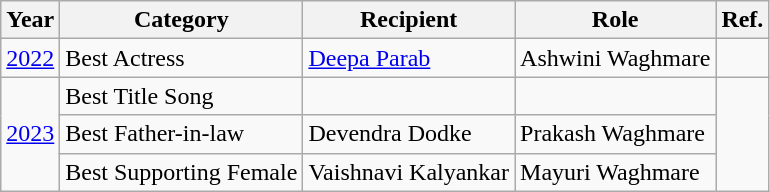<table class="wikitable">
<tr>
<th>Year</th>
<th>Category</th>
<th>Recipient</th>
<th>Role</th>
<th>Ref.</th>
</tr>
<tr>
<td><a href='#'>2022</a></td>
<td>Best Actress</td>
<td><a href='#'>Deepa Parab</a></td>
<td>Ashwini Waghmare</td>
<td></td>
</tr>
<tr>
<td rowspan="3"><a href='#'>2023</a></td>
<td>Best Title Song</td>
<td></td>
<td></td>
<td rowspan="3"></td>
</tr>
<tr>
<td>Best Father-in-law</td>
<td>Devendra Dodke</td>
<td>Prakash Waghmare</td>
</tr>
<tr>
<td>Best Supporting Female</td>
<td>Vaishnavi Kalyankar</td>
<td>Mayuri Waghmare</td>
</tr>
</table>
